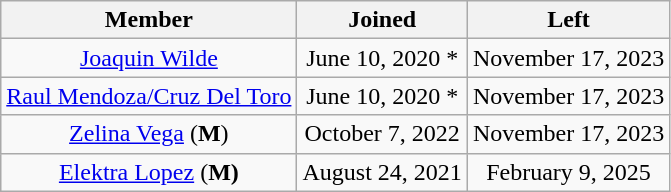<table class="wikitable sortable" style="text-align:center;">
<tr>
<th>Member</th>
<th>Joined</th>
<th>Left</th>
</tr>
<tr>
<td><a href='#'>Joaquin Wilde</a></td>
<td>June 10, 2020 *</td>
<td>November 17, 2023</td>
</tr>
<tr>
<td><a href='#'>Raul Mendoza/Cruz Del Toro</a></td>
<td>June 10, 2020 *</td>
<td>November 17, 2023</td>
</tr>
<tr>
<td><a href='#'>Zelina Vega</a> (<strong>M</strong>)</td>
<td>October 7, 2022</td>
<td>November 17, 2023</td>
</tr>
<tr>
<td><a href='#'>Elektra Lopez</a> (<strong>M)</strong></td>
<td>August 24, 2021</td>
<td>February 9, 2025</td>
</tr>
</table>
